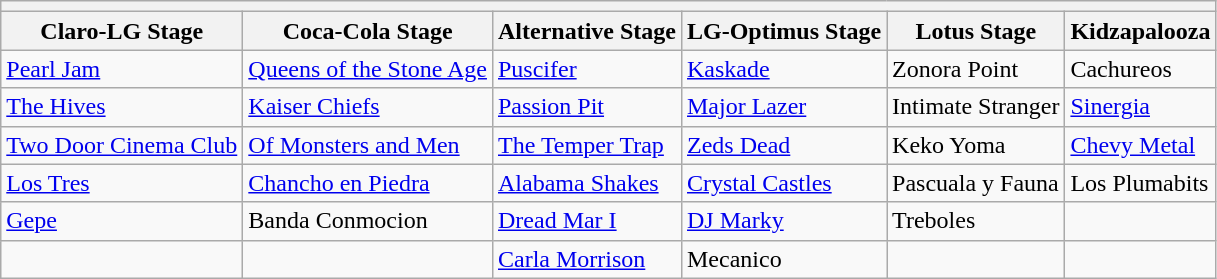<table class="wikitable">
<tr>
<th colspan="6"></th>
</tr>
<tr>
<th>Claro-LG Stage</th>
<th>Coca-Cola Stage</th>
<th>Alternative Stage</th>
<th>LG-Optimus Stage</th>
<th>Lotus Stage</th>
<th>Kidzapalooza</th>
</tr>
<tr>
<td><a href='#'>Pearl Jam</a></td>
<td><a href='#'>Queens of the Stone Age</a></td>
<td><a href='#'>Puscifer</a></td>
<td><a href='#'>Kaskade</a></td>
<td>Zonora Point</td>
<td>Cachureos</td>
</tr>
<tr>
<td><a href='#'>The Hives</a></td>
<td><a href='#'>Kaiser Chiefs</a></td>
<td><a href='#'>Passion Pit</a></td>
<td><a href='#'>Major Lazer</a></td>
<td>Intimate Stranger</td>
<td><a href='#'>Sinergia</a></td>
</tr>
<tr>
<td><a href='#'>Two Door Cinema Club</a></td>
<td><a href='#'>Of Monsters and Men</a></td>
<td><a href='#'>The Temper Trap</a></td>
<td><a href='#'>Zeds Dead</a></td>
<td>Keko Yoma</td>
<td><a href='#'>Chevy Metal</a></td>
</tr>
<tr>
<td><a href='#'>Los Tres</a></td>
<td><a href='#'>Chancho en Piedra</a></td>
<td><a href='#'>Alabama Shakes</a></td>
<td><a href='#'>Crystal Castles</a></td>
<td>Pascuala y Fauna</td>
<td>Los Plumabits</td>
</tr>
<tr>
<td><a href='#'>Gepe</a></td>
<td>Banda Conmocion</td>
<td><a href='#'>Dread Mar I</a></td>
<td><a href='#'>DJ Marky</a></td>
<td>Treboles</td>
<td></td>
</tr>
<tr>
<td></td>
<td></td>
<td><a href='#'>Carla Morrison</a></td>
<td>Mecanico</td>
<td></td>
<td></td>
</tr>
</table>
